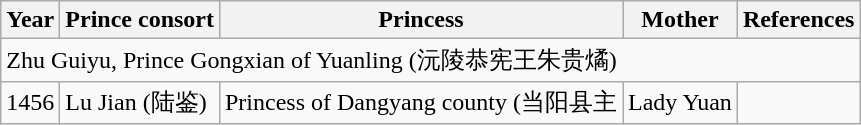<table class="wikitable">
<tr>
<th>Year</th>
<th>Prince consort</th>
<th>Princess</th>
<th>Mother</th>
<th>References</th>
</tr>
<tr>
<td colspan="5">Zhu Guiyu, Prince Gongxian of Yuanling (沅陵恭宪王朱贵燏)</td>
</tr>
<tr>
<td>1456</td>
<td>Lu Jian (陆鉴)</td>
<td>Princess of Dangyang county (当阳县主</td>
<td>Lady Yuan</td>
<td></td>
</tr>
</table>
